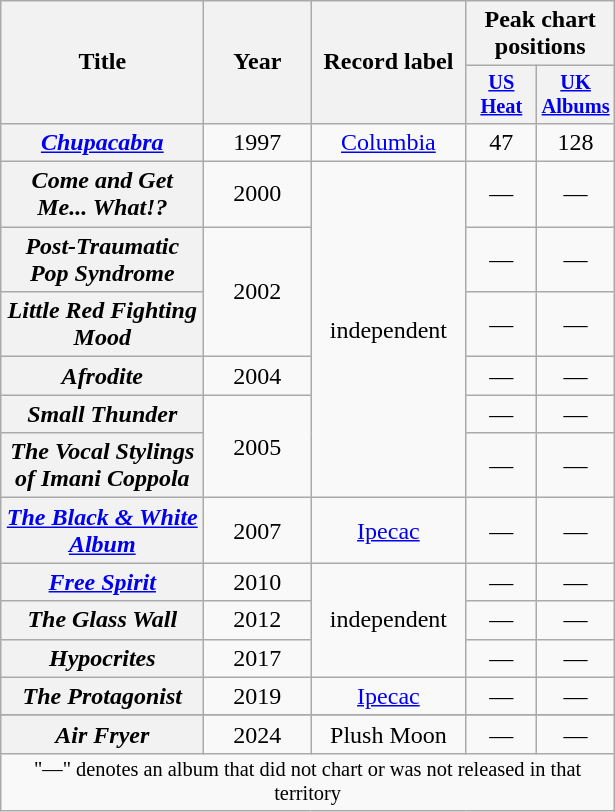<table class="wikitable plainrowheaders" style="text-align:center;">
<tr>
<th scope="col" rowspan="2" style="width:8em;" align="left">Title</th>
<th scope="col" rowspan="2" style="width:4em;" align="left">Year</th>
<th scope="col" rowspan="2" style="width:6em;" align="left">Record label</th>
<th scope="col" colspan="2">Peak chart positions</th>
</tr>
<tr>
<th scope="col" style="width:3em;font-size:85%;"><a href='#'>US<br>Heat</a><br></th>
<th scope="col" style="width:3em;font-size:85%;"><a href='#'>UK Albums</a><br></th>
</tr>
<tr>
<th scope="row"><em><a href='#'>Chupacabra</a></em></th>
<td>1997</td>
<td><a href='#'>Columbia</a></td>
<td>47</td>
<td>128</td>
</tr>
<tr>
<th scope="row"><em>Come and Get Me... What!?</em></th>
<td>2000</td>
<td rowspan="6">independent</td>
<td>—</td>
<td>—</td>
</tr>
<tr>
<th scope="row"><em>Post-Traumatic Pop Syndrome</em></th>
<td rowspan="2">2002</td>
<td>—</td>
<td>—</td>
</tr>
<tr>
<th scope="row"><em>Little Red Fighting Mood</em></th>
<td>—</td>
<td>—</td>
</tr>
<tr>
<th scope="row"><em>Afrodite</em></th>
<td>2004</td>
<td>—</td>
<td>—</td>
</tr>
<tr>
<th scope="row"><em>Small Thunder</em></th>
<td rowspan="2">2005</td>
<td>—</td>
<td>—</td>
</tr>
<tr>
<th scope="row"><em>The Vocal Stylings of Imani Coppola</em></th>
<td>—</td>
<td>—</td>
</tr>
<tr>
<th scope="row"><em><a href='#'>The Black & White Album</a></em></th>
<td>2007</td>
<td><a href='#'>Ipecac</a></td>
<td>—</td>
<td>—</td>
</tr>
<tr>
<th scope="row"><em><a href='#'>Free Spirit</a></em></th>
<td>2010</td>
<td rowspan="3">independent</td>
<td>—</td>
<td>—</td>
</tr>
<tr>
<th scope="row"><em>The Glass Wall</em></th>
<td>2012</td>
<td>—</td>
<td>—</td>
</tr>
<tr>
<th scope="row"><em>Hypocrites</em></th>
<td>2017</td>
<td>—</td>
<td>—</td>
</tr>
<tr>
<th scope="row"><em>The Protagonist</em></th>
<td>2019</td>
<td><a href='#'>Ipecac</a></td>
<td>—</td>
<td>—</td>
</tr>
<tr>
</tr>
<tr>
<th scope="row"><em>Air Fryer</em></th>
<td>2024</td>
<td>Plush Moon</td>
<td>—</td>
<td>—</td>
</tr>
<tr>
<td colspan="6" style="font-size:85%">"—" denotes an album that did not chart or was not released in that territory</td>
</tr>
</table>
